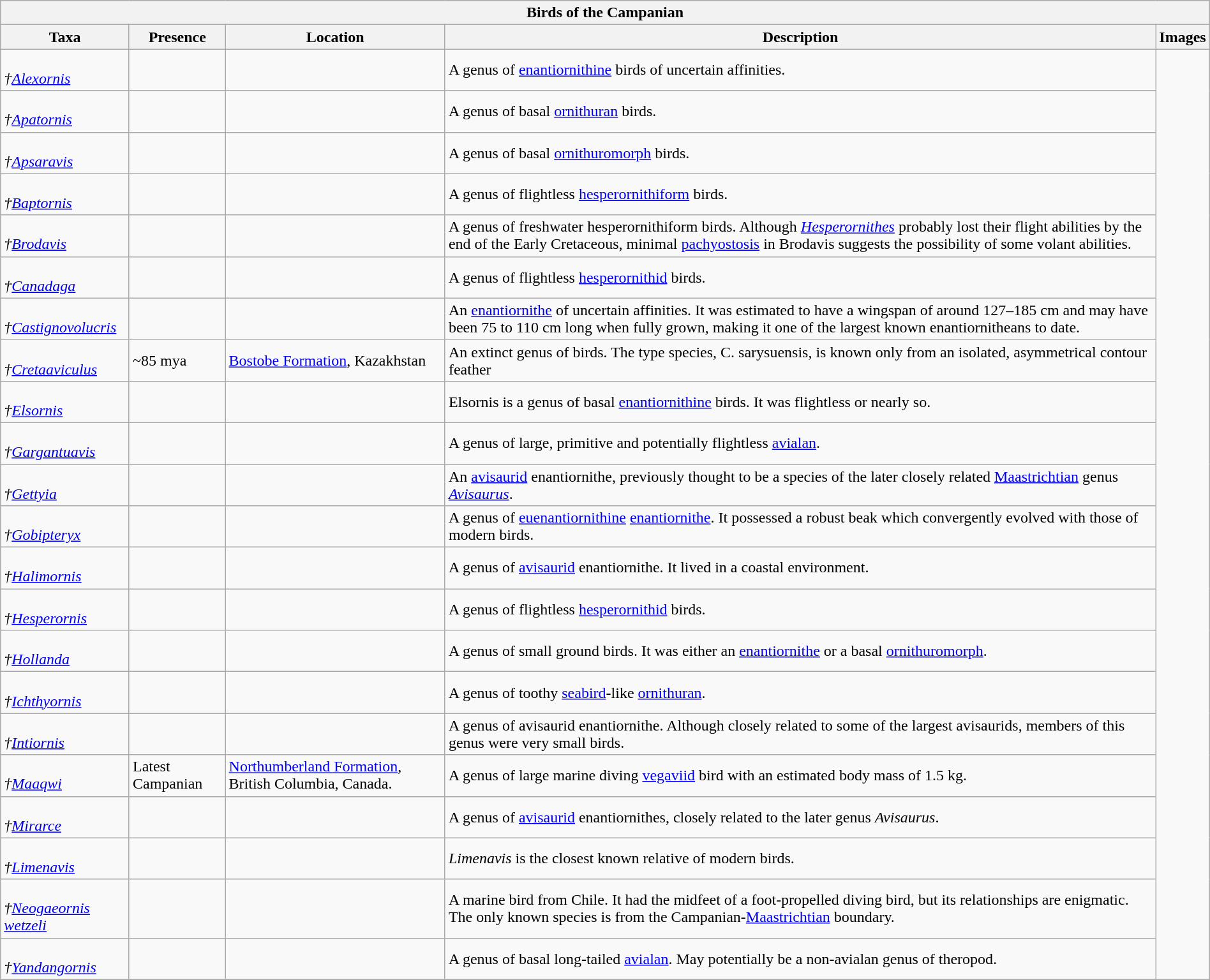<table class="wikitable" align="center" width="100%">
<tr>
<th colspan="5" align="center">Birds of the Campanian</th>
</tr>
<tr>
<th>Taxa</th>
<th>Presence</th>
<th>Location</th>
<th>Description</th>
<th>Images</th>
</tr>
<tr>
<td><br><em>†<a href='#'>Alexornis</a></em></td>
<td></td>
<td></td>
<td>A genus of <a href='#'>enantiornithine</a> birds of uncertain affinities.</td>
<td rowspan="99"><br>


</td>
</tr>
<tr>
<td><br><em>†<a href='#'>Apatornis</a></em></td>
<td></td>
<td></td>
<td>A genus of basal <a href='#'>ornithuran</a> birds.</td>
</tr>
<tr>
<td><br><em>†<a href='#'>Apsaravis</a></em></td>
<td></td>
<td></td>
<td>A genus of basal <a href='#'>ornithuromorph</a> birds.</td>
</tr>
<tr>
<td><br><em>†<a href='#'>Baptornis</a></em></td>
<td></td>
<td></td>
<td>A genus of flightless <a href='#'>hesperornithiform</a> birds.</td>
</tr>
<tr>
<td><br><em>†<a href='#'>Brodavis</a></em></td>
<td></td>
<td></td>
<td>A genus of freshwater hesperornithiform birds. Although <em><a href='#'>Hesperornithes</a></em> probably lost their flight abilities by the end of the Early Cretaceous, minimal <a href='#'>pachyostosis</a> in Brodavis suggests the possibility of some volant abilities.</td>
</tr>
<tr>
<td><br><em>†<a href='#'>Canadaga</a></em></td>
<td></td>
<td></td>
<td>A genus of flightless <a href='#'>hesperornithid</a> birds.</td>
</tr>
<tr>
<td><br><em>†<a href='#'>Castignovolucris</a></em></td>
<td></td>
<td></td>
<td>An <a href='#'>enantiornithe</a> of uncertain affinities. It was estimated to have a wingspan of around 127–185 cm and may have been 75 to 110 cm long when fully grown, making it one of the largest known enantiornitheans to date.</td>
</tr>
<tr>
<td><br><em>†<a href='#'>Cretaaviculus</a></em></td>
<td>~85 mya</td>
<td><a href='#'>Bostobe Formation</a>, Kazakhstan</td>
<td>An extinct genus of birds. The type species, C. sarysuensis, is known only from an isolated, asymmetrical contour feather</td>
</tr>
<tr>
<td><br><em>†<a href='#'>Elsornis</a></em></td>
<td></td>
<td></td>
<td>Elsornis is a genus of basal <a href='#'>enantiornithine</a> birds. It was flightless or nearly so.</td>
</tr>
<tr>
<td><br><em>†<a href='#'>Gargantuavis</a></em></td>
<td></td>
<td></td>
<td>A genus of large, primitive and potentially flightless <a href='#'>avialan</a>.</td>
</tr>
<tr>
<td><br><em>†<a href='#'>Gettyia</a></em></td>
<td></td>
<td></td>
<td>An <a href='#'>avisaurid</a> enantiornithe, previously thought to be a species of the later closely related <a href='#'>Maastrichtian</a> genus <em><a href='#'>Avisaurus</a></em>.</td>
</tr>
<tr>
<td><br><em>†<a href='#'>Gobipteryx</a></em></td>
<td></td>
<td></td>
<td>A genus of <a href='#'>euenantiornithine</a> <a href='#'>enantiornithe</a>. It possessed a robust beak which convergently evolved with those of modern birds.</td>
</tr>
<tr>
<td><br><em>†<a href='#'>Halimornis</a></em></td>
<td></td>
<td></td>
<td>A genus of <a href='#'>avisaurid</a> enantiornithe. It lived in a coastal environment.</td>
</tr>
<tr>
<td><br><em>†<a href='#'>Hesperornis</a></em></td>
<td></td>
<td></td>
<td>A genus of flightless <a href='#'>hesperornithid</a> birds.</td>
</tr>
<tr>
<td><br><em>†<a href='#'>Hollanda</a></em></td>
<td></td>
<td></td>
<td>A genus of small ground birds. It was either an <a href='#'>enantiornithe</a> or a basal <a href='#'>ornithuromorph</a>.</td>
</tr>
<tr>
<td><br><em>†<a href='#'>Ichthyornis</a></em></td>
<td></td>
<td></td>
<td>A genus of toothy <a href='#'>seabird</a>-like <a href='#'>ornithuran</a>.</td>
</tr>
<tr>
<td><br><em>†<a href='#'>Intiornis</a></em></td>
<td></td>
<td></td>
<td>A genus of avisaurid enantiornithe. Although closely related to some of the largest avisaurids, members of this genus were very small birds.</td>
</tr>
<tr>
<td><br><em>†<a href='#'>Maaqwi</a></em></td>
<td>Latest Campanian</td>
<td><a href='#'>Northumberland Formation</a>, British Columbia, Canada.</td>
<td>A genus of large marine diving <a href='#'>vegaviid</a> bird with an estimated body mass of 1.5 kg.</td>
</tr>
<tr>
<td><br><em>†<a href='#'>Mirarce</a></em></td>
<td></td>
<td></td>
<td>A genus of <a href='#'>avisaurid</a> enantiornithes, closely related to the later genus <em>Avisaurus</em>.</td>
</tr>
<tr>
<td><br><em>†<a href='#'>Limenavis</a></em></td>
<td></td>
<td></td>
<td><em>Limenavis</em> is the closest known relative of modern birds.</td>
</tr>
<tr>
<td><br><em>†<a href='#'>Neogaeornis wetzeli</a></em></td>
<td></td>
<td></td>
<td>A marine bird from Chile. It had the midfeet of a foot-propelled diving bird, but its relationships are enigmatic. The only known species is from the Campanian-<a href='#'>Maastrichtian</a> boundary.</td>
</tr>
<tr>
<td><br><em>†<a href='#'>Yandangornis</a></em></td>
<td></td>
<td></td>
<td>A genus of basal long-tailed <a href='#'>avialan</a>. May potentially be a non-avialan genus of theropod.</td>
</tr>
<tr>
</tr>
</table>
